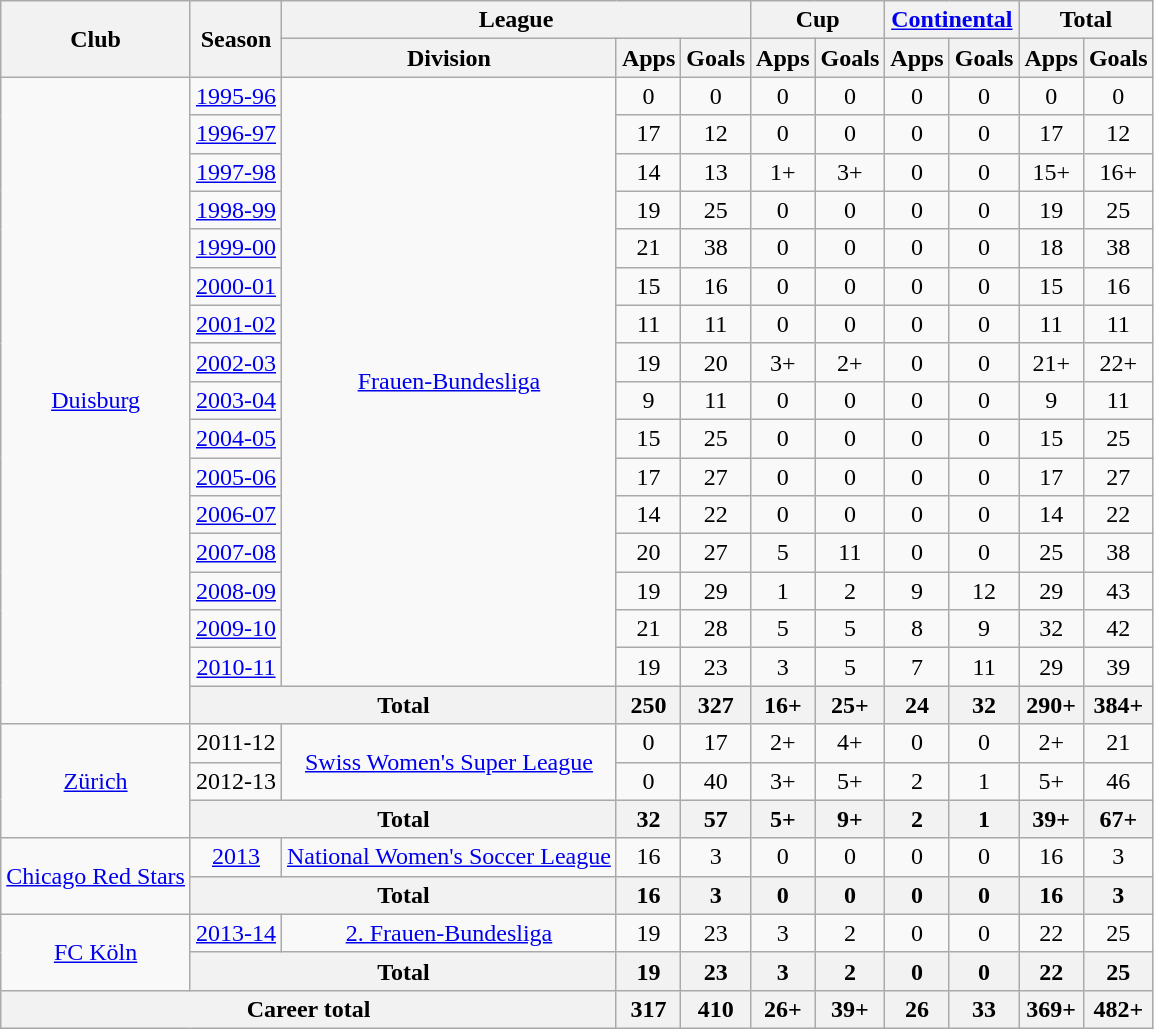<table class="wikitable" style="text-align:center">
<tr>
<th rowspan="2">Club</th>
<th rowspan="2">Season</th>
<th colspan="3">League</th>
<th colspan="2">Cup</th>
<th colspan="2"><a href='#'>Continental</a></th>
<th colspan="2">Total</th>
</tr>
<tr>
<th>Division</th>
<th>Apps</th>
<th>Goals</th>
<th>Apps</th>
<th>Goals</th>
<th>Apps</th>
<th>Goals</th>
<th>Apps</th>
<th>Goals</th>
</tr>
<tr>
<td rowspan="17"><a href='#'>Duisburg</a></td>
<td><a href='#'>1995-96</a></td>
<td rowspan="16"><a href='#'>Frauen-Bundesliga</a></td>
<td>0</td>
<td>0</td>
<td>0</td>
<td>0</td>
<td>0</td>
<td>0</td>
<td>0</td>
<td>0</td>
</tr>
<tr>
<td><a href='#'>1996-97</a></td>
<td>17</td>
<td>12</td>
<td>0</td>
<td>0</td>
<td>0</td>
<td>0</td>
<td>17</td>
<td>12</td>
</tr>
<tr>
<td><a href='#'>1997-98</a></td>
<td>14</td>
<td>13</td>
<td>1+</td>
<td>3+</td>
<td>0</td>
<td>0</td>
<td>15+</td>
<td>16+</td>
</tr>
<tr>
<td><a href='#'>1998-99</a></td>
<td>19</td>
<td>25</td>
<td>0</td>
<td>0</td>
<td>0</td>
<td>0</td>
<td>19</td>
<td>25</td>
</tr>
<tr>
<td><a href='#'>1999-00</a></td>
<td>21</td>
<td>38</td>
<td>0</td>
<td>0</td>
<td>0</td>
<td>0</td>
<td>18</td>
<td>38</td>
</tr>
<tr>
<td><a href='#'>2000-01</a></td>
<td>15</td>
<td>16</td>
<td>0</td>
<td>0</td>
<td>0</td>
<td>0</td>
<td>15</td>
<td>16</td>
</tr>
<tr>
<td><a href='#'>2001-02</a></td>
<td>11</td>
<td>11</td>
<td>0</td>
<td>0</td>
<td>0</td>
<td>0</td>
<td>11</td>
<td>11</td>
</tr>
<tr>
<td><a href='#'>2002-03</a></td>
<td>19</td>
<td>20</td>
<td>3+</td>
<td>2+</td>
<td>0</td>
<td>0</td>
<td>21+</td>
<td>22+</td>
</tr>
<tr>
<td><a href='#'>2003-04</a></td>
<td>9</td>
<td>11</td>
<td>0</td>
<td>0</td>
<td>0</td>
<td>0</td>
<td>9</td>
<td>11</td>
</tr>
<tr>
<td><a href='#'>2004-05</a></td>
<td>15</td>
<td>25</td>
<td>0</td>
<td>0</td>
<td>0</td>
<td>0</td>
<td>15</td>
<td>25</td>
</tr>
<tr>
<td><a href='#'>2005-06</a></td>
<td>17</td>
<td>27</td>
<td>0</td>
<td>0</td>
<td>0</td>
<td>0</td>
<td>17</td>
<td>27</td>
</tr>
<tr>
<td><a href='#'>2006-07</a></td>
<td>14</td>
<td>22</td>
<td>0</td>
<td>0</td>
<td>0</td>
<td>0</td>
<td>14</td>
<td>22</td>
</tr>
<tr>
<td><a href='#'>2007-08</a></td>
<td>20</td>
<td>27</td>
<td>5</td>
<td>11</td>
<td>0</td>
<td>0</td>
<td>25</td>
<td>38</td>
</tr>
<tr>
<td><a href='#'>2008-09</a></td>
<td>19</td>
<td>29</td>
<td>1</td>
<td>2</td>
<td>9</td>
<td>12</td>
<td>29</td>
<td>43</td>
</tr>
<tr>
<td><a href='#'>2009-10</a></td>
<td>21</td>
<td>28</td>
<td>5</td>
<td>5</td>
<td>8</td>
<td>9</td>
<td>32</td>
<td>42</td>
</tr>
<tr>
<td><a href='#'>2010-11</a></td>
<td>19</td>
<td>23</td>
<td>3</td>
<td>5</td>
<td>7</td>
<td>11</td>
<td>29</td>
<td>39</td>
</tr>
<tr>
<th colspan="2">Total</th>
<th>250</th>
<th>327</th>
<th>16+</th>
<th>25+</th>
<th>24</th>
<th>32</th>
<th>290+</th>
<th>384+</th>
</tr>
<tr>
<td rowspan="3"><a href='#'>Zürich</a></td>
<td>2011-12</td>
<td rowspan="2"><a href='#'>Swiss Women's Super League</a></td>
<td>0</td>
<td>17</td>
<td>2+</td>
<td>4+</td>
<td>0</td>
<td>0</td>
<td>2+</td>
<td>21</td>
</tr>
<tr>
<td>2012-13</td>
<td>0</td>
<td>40</td>
<td>3+</td>
<td>5+</td>
<td>2</td>
<td>1</td>
<td>5+</td>
<td>46</td>
</tr>
<tr>
<th colspan="2">Total</th>
<th>32</th>
<th>57</th>
<th>5+</th>
<th>9+</th>
<th>2</th>
<th>1</th>
<th>39+</th>
<th>67+</th>
</tr>
<tr>
<td rowspan="2"><a href='#'>Chicago Red Stars</a></td>
<td><a href='#'>2013</a></td>
<td rowspan="1"><a href='#'>National Women's Soccer League</a></td>
<td>16</td>
<td>3</td>
<td>0</td>
<td>0</td>
<td>0</td>
<td>0</td>
<td>16</td>
<td>3</td>
</tr>
<tr>
<th colspan="2">Total</th>
<th>16</th>
<th>3</th>
<th>0</th>
<th>0</th>
<th>0</th>
<th>0</th>
<th>16</th>
<th>3</th>
</tr>
<tr>
<td rowspan="2"><a href='#'>FC Köln</a></td>
<td><a href='#'>2013-14</a></td>
<td rowspan="1"><a href='#'>2. Frauen-Bundesliga</a></td>
<td>19</td>
<td>23</td>
<td>3</td>
<td>2</td>
<td>0</td>
<td>0</td>
<td>22</td>
<td>25</td>
</tr>
<tr>
<th colspan="2">Total</th>
<th>19</th>
<th>23</th>
<th>3</th>
<th>2</th>
<th>0</th>
<th>0</th>
<th>22</th>
<th>25</th>
</tr>
<tr>
<th colspan="3">Career total</th>
<th>317</th>
<th>410</th>
<th>26+</th>
<th>39+</th>
<th>26</th>
<th>33</th>
<th>369+</th>
<th>482+</th>
</tr>
</table>
